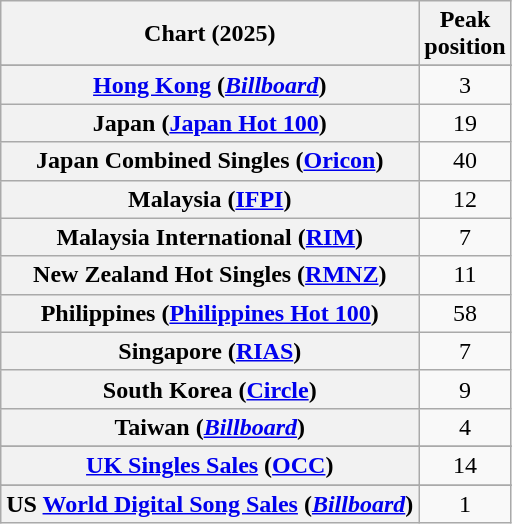<table class="wikitable sortable plainrowheaders" style="text-align:center">
<tr>
<th scope="col">Chart (2025)</th>
<th scope="col">Peak<br>position</th>
</tr>
<tr>
</tr>
<tr>
</tr>
<tr>
<th scope="row"><a href='#'>Hong Kong</a> (<em><a href='#'>Billboard</a></em>)</th>
<td>3</td>
</tr>
<tr>
<th scope="row">Japan (<a href='#'>Japan Hot 100</a>)</th>
<td>19</td>
</tr>
<tr>
<th scope="row">Japan Combined Singles (<a href='#'>Oricon</a>)</th>
<td>40</td>
</tr>
<tr>
<th scope="row">Malaysia (<a href='#'>IFPI</a>)</th>
<td>12</td>
</tr>
<tr>
<th scope="row">Malaysia International (<a href='#'>RIM</a>)</th>
<td>7</td>
</tr>
<tr>
<th scope="row">New Zealand Hot Singles (<a href='#'>RMNZ</a>)</th>
<td>11</td>
</tr>
<tr>
<th scope="row">Philippines (<a href='#'>Philippines Hot 100</a>)</th>
<td>58</td>
</tr>
<tr>
<th scope="row">Singapore (<a href='#'>RIAS</a>)</th>
<td>7</td>
</tr>
<tr>
<th scope="row">South Korea (<a href='#'>Circle</a>)</th>
<td>9</td>
</tr>
<tr>
<th scope="row">Taiwan (<em><a href='#'>Billboard</a></em>)</th>
<td>4</td>
</tr>
<tr>
</tr>
<tr>
</tr>
<tr>
<th scope="row"><a href='#'>UK Singles Sales</a> (<a href='#'>OCC</a>)</th>
<td>14</td>
</tr>
<tr>
</tr>
<tr>
<th scope="row">US <a href='#'>World Digital Song Sales</a> (<em><a href='#'>Billboard</a></em>)</th>
<td>1</td>
</tr>
</table>
